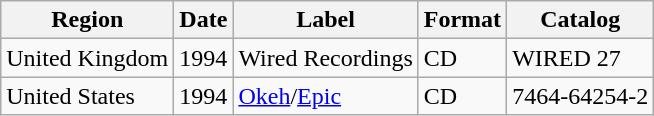<table class="wikitable">
<tr>
<th>Region</th>
<th>Date</th>
<th>Label</th>
<th>Format</th>
<th>Catalog</th>
</tr>
<tr>
<td>United Kingdom</td>
<td>1994</td>
<td>Wired Recordings</td>
<td>CD</td>
<td>WIRED 27</td>
</tr>
<tr>
<td>United States</td>
<td>1994</td>
<td><a href='#'>Okeh</a>/<a href='#'>Epic</a></td>
<td>CD</td>
<td>7464-64254-2</td>
</tr>
</table>
